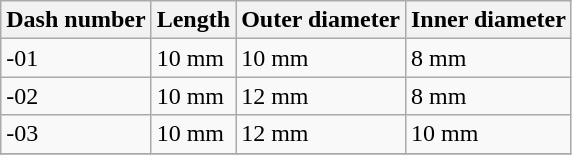<table class=wikitable>
<tr>
<th>Dash number</th>
<th>Length</th>
<th>Outer diameter</th>
<th>Inner diameter</th>
</tr>
<tr>
<td>-01</td>
<td>10 mm</td>
<td>10 mm</td>
<td>8 mm</td>
</tr>
<tr>
<td>-02</td>
<td>10 mm</td>
<td>12 mm</td>
<td>8 mm</td>
</tr>
<tr>
<td>-03</td>
<td>10 mm</td>
<td>12 mm</td>
<td>10 mm</td>
</tr>
<tr>
</tr>
</table>
